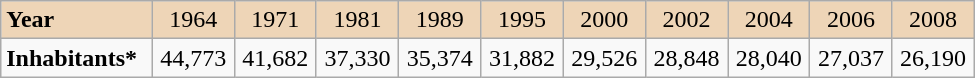<table class="wikitable" align="center" width="650">
<tr style="background:#EED5B7;" align="center">
<td align=left><strong>Year</strong></td>
<td>1964</td>
<td>1971</td>
<td>1981</td>
<td>1989</td>
<td>1995</td>
<td>2000</td>
<td>2002</td>
<td>2004</td>
<td>2006</td>
<td>2008</td>
</tr>
<tr align="center">
<td align=left><strong>Inhabitants*</strong></td>
<td>44,773</td>
<td>41,682</td>
<td>37,330</td>
<td>35,374</td>
<td>31,882</td>
<td>29,526</td>
<td>28,848</td>
<td>28,040</td>
<td>27,037</td>
<td>26,190</td>
</tr>
</table>
